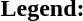<table class="toccolours" style="font-size:100%; white-space:nowrap;">
<tr>
<td><strong>Legend:</strong></td>
<td>      </td>
</tr>
<tr>
<td></td>
</tr>
<tr>
<td></td>
</tr>
</table>
